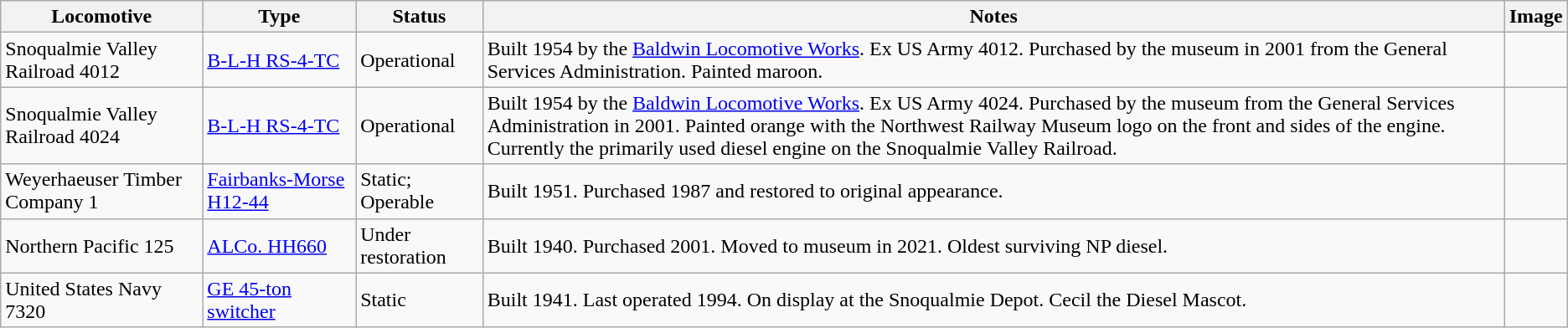<table class="wikitable">
<tr>
<th>Locomotive</th>
<th>Type</th>
<th>Status</th>
<th>Notes</th>
<th>Image</th>
</tr>
<tr>
<td>Snoqualmie Valley Railroad 4012</td>
<td><a href='#'>B-L-H RS-4-TC</a></td>
<td>Operational</td>
<td>Built 1954 by the <a href='#'>Baldwin Locomotive Works</a>. Ex US Army 4012. Purchased by the museum in 2001 from the General Services Administration. Painted maroon.</td>
<td></td>
</tr>
<tr>
<td>Snoqualmie Valley Railroad 4024</td>
<td><a href='#'>B-L-H RS-4-TC</a></td>
<td>Operational</td>
<td>Built 1954 by the <a href='#'>Baldwin Locomotive Works</a>. Ex US Army 4024. Purchased by the museum from the General Services Administration in 2001. Painted orange with the Northwest Railway Museum logo on the front and sides of the engine.<br>Currently the primarily used diesel engine on the Snoqualmie Valley Railroad.</td>
<td></td>
</tr>
<tr>
<td>Weyerhaeuser Timber Company 1</td>
<td><a href='#'>Fairbanks-Morse H12-44</a></td>
<td>Static; Operable</td>
<td>Built 1951. Purchased 1987 and restored to original appearance.</td>
<td></td>
</tr>
<tr>
<td>Northern Pacific 125</td>
<td><a href='#'>ALCo. HH660</a></td>
<td>Under restoration</td>
<td>Built 1940. Purchased 2001. Moved to museum in 2021. Oldest surviving NP diesel.</td>
<td></td>
</tr>
<tr>
<td>United States Navy 7320</td>
<td><a href='#'>GE 45-ton switcher</a></td>
<td>Static</td>
<td>Built 1941. Last operated 1994. On display at the Snoqualmie Depot. Cecil the Diesel Mascot.</td>
<td></td>
</tr>
</table>
